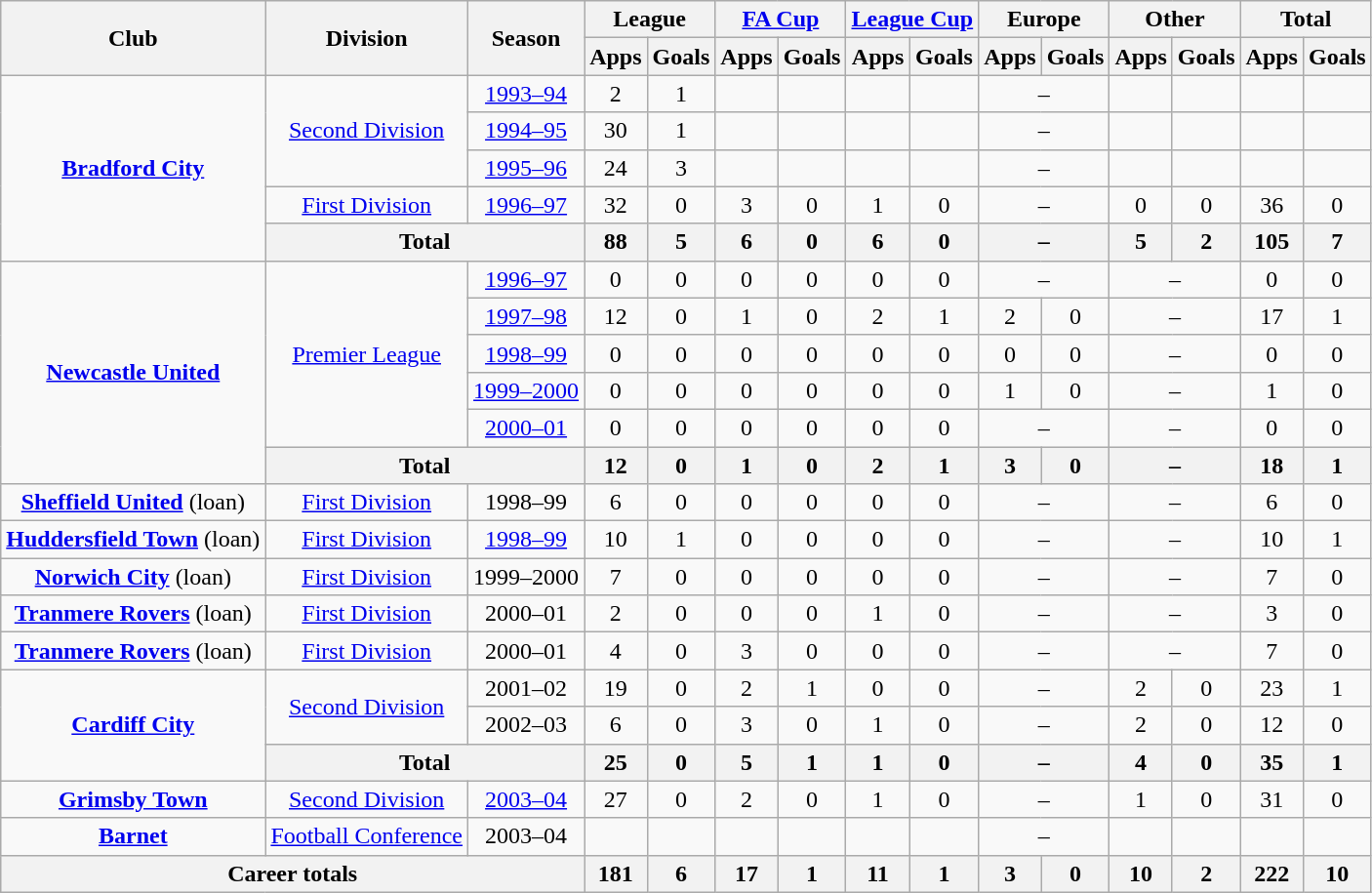<table class="wikitable" style="text-align: center;">
<tr>
<th rowspan="2">Club</th>
<th rowspan="2">Division</th>
<th rowspan="2">Season</th>
<th colspan="2">League</th>
<th colspan="2"><a href='#'>FA Cup</a></th>
<th colspan="2"><a href='#'>League Cup</a></th>
<th colspan="2">Europe</th>
<th colspan="2">Other</th>
<th colspan="2">Total</th>
</tr>
<tr>
<th>Apps</th>
<th>Goals</th>
<th>Apps</th>
<th>Goals</th>
<th>Apps</th>
<th>Goals</th>
<th>Apps</th>
<th>Goals</th>
<th>Apps</th>
<th>Goals</th>
<th>Apps</th>
<th>Goals</th>
</tr>
<tr>
<td rowspan="5" valign="center"><strong><a href='#'>Bradford City</a></strong></td>
<td rowspan="3"><a href='#'>Second Division</a></td>
<td><a href='#'>1993–94</a></td>
<td>2</td>
<td>1</td>
<td></td>
<td></td>
<td></td>
<td></td>
<td colspan="2">–</td>
<td></td>
<td></td>
<td></td>
<td></td>
</tr>
<tr>
<td><a href='#'>1994–95</a></td>
<td>30</td>
<td>1</td>
<td></td>
<td></td>
<td></td>
<td></td>
<td colspan="2">–</td>
<td></td>
<td></td>
<td></td>
<td></td>
</tr>
<tr>
<td><a href='#'>1995–96</a></td>
<td>24</td>
<td>3</td>
<td></td>
<td></td>
<td></td>
<td></td>
<td colspan="2">–</td>
<td></td>
<td></td>
<td></td>
<td></td>
</tr>
<tr>
<td><a href='#'>First Division</a></td>
<td><a href='#'>1996–97</a></td>
<td>32</td>
<td>0</td>
<td>3</td>
<td>0</td>
<td>1</td>
<td>0</td>
<td colspan="2">–</td>
<td>0</td>
<td>0</td>
<td>36</td>
<td>0</td>
</tr>
<tr>
<th colspan="2">Total</th>
<th>88</th>
<th>5</th>
<th>6</th>
<th>0</th>
<th>6</th>
<th>0</th>
<th colspan="2">–</th>
<th>5</th>
<th>2</th>
<th>105</th>
<th>7</th>
</tr>
<tr>
<td rowspan="6" valign="center"><strong><a href='#'>Newcastle United</a></strong></td>
<td rowspan="5"><a href='#'>Premier League</a></td>
<td><a href='#'>1996–97</a></td>
<td>0</td>
<td>0</td>
<td>0</td>
<td>0</td>
<td>0</td>
<td>0</td>
<td colspan="2">–</td>
<td colspan="2">–</td>
<td>0</td>
<td>0</td>
</tr>
<tr>
<td><a href='#'>1997–98</a></td>
<td>12</td>
<td>0</td>
<td>1</td>
<td>0</td>
<td>2</td>
<td>1</td>
<td>2</td>
<td>0</td>
<td colspan="2">–</td>
<td>17</td>
<td>1</td>
</tr>
<tr>
<td><a href='#'>1998–99</a></td>
<td>0</td>
<td>0</td>
<td>0</td>
<td>0</td>
<td>0</td>
<td>0</td>
<td>0</td>
<td>0</td>
<td colspan="2">–</td>
<td>0</td>
<td>0</td>
</tr>
<tr>
<td><a href='#'>1999–2000</a></td>
<td>0</td>
<td>0</td>
<td>0</td>
<td>0</td>
<td>0</td>
<td>0</td>
<td>1</td>
<td>0</td>
<td colspan="2">–</td>
<td>1</td>
<td>0</td>
</tr>
<tr>
<td><a href='#'>2000–01</a></td>
<td>0</td>
<td>0</td>
<td>0</td>
<td>0</td>
<td>0</td>
<td>0</td>
<td colspan="2">–</td>
<td colspan="2">–</td>
<td>0</td>
<td>0</td>
</tr>
<tr>
<th colspan="2">Total</th>
<th>12</th>
<th>0</th>
<th>1</th>
<th>0</th>
<th>2</th>
<th>1</th>
<th>3</th>
<th>0</th>
<th colspan="2">–</th>
<th>18</th>
<th>1</th>
</tr>
<tr>
<td><strong><a href='#'>Sheffield United</a></strong> (loan)</td>
<td><a href='#'>First Division</a></td>
<td>1998–99</td>
<td>6</td>
<td>0</td>
<td>0</td>
<td>0</td>
<td>0</td>
<td>0</td>
<td colspan="2">–</td>
<td colspan="2">–</td>
<td>6</td>
<td>0</td>
</tr>
<tr>
<td><strong><a href='#'>Huddersfield Town</a></strong> (loan)</td>
<td><a href='#'>First Division</a></td>
<td><a href='#'>1998–99</a></td>
<td>10</td>
<td>1</td>
<td>0</td>
<td>0</td>
<td>0</td>
<td>0</td>
<td colspan="2">–</td>
<td colspan="2">–</td>
<td>10</td>
<td>1</td>
</tr>
<tr>
<td><strong><a href='#'>Norwich City</a></strong> (loan)</td>
<td><a href='#'>First Division</a></td>
<td>1999–2000</td>
<td>7</td>
<td>0</td>
<td>0</td>
<td>0</td>
<td>0</td>
<td>0</td>
<td colspan="2">–</td>
<td colspan="2">–</td>
<td>7</td>
<td>0</td>
</tr>
<tr>
<td><strong><a href='#'>Tranmere Rovers</a></strong> (loan)</td>
<td><a href='#'>First Division</a></td>
<td>2000–01</td>
<td>2</td>
<td>0</td>
<td>0</td>
<td>0</td>
<td>1</td>
<td>0</td>
<td colspan="2">–</td>
<td colspan="2">–</td>
<td>3</td>
<td>0</td>
</tr>
<tr>
<td><strong><a href='#'>Tranmere Rovers</a></strong> (loan)</td>
<td><a href='#'>First Division</a></td>
<td>2000–01</td>
<td>4</td>
<td>0</td>
<td>3</td>
<td>0</td>
<td>0</td>
<td>0</td>
<td colspan="2">–</td>
<td colspan="2">–</td>
<td>7</td>
<td>0</td>
</tr>
<tr>
<td rowspan="3" valign="center"><strong><a href='#'>Cardiff City</a></strong></td>
<td rowspan="2"><a href='#'>Second Division</a></td>
<td>2001–02</td>
<td>19</td>
<td>0</td>
<td>2</td>
<td>1</td>
<td>0</td>
<td>0</td>
<td colspan="2">–</td>
<td>2</td>
<td>0</td>
<td>23</td>
<td>1</td>
</tr>
<tr>
<td>2002–03</td>
<td>6</td>
<td>0</td>
<td>3</td>
<td>0</td>
<td>1</td>
<td>0</td>
<td colspan="2">–</td>
<td>2</td>
<td>0</td>
<td>12</td>
<td>0</td>
</tr>
<tr>
<th colspan="2">Total</th>
<th>25</th>
<th>0</th>
<th>5</th>
<th>1</th>
<th>1</th>
<th>0</th>
<th colspan="2">–</th>
<th>4</th>
<th>0</th>
<th>35</th>
<th>1</th>
</tr>
<tr>
<td><strong><a href='#'>Grimsby Town</a></strong></td>
<td><a href='#'>Second Division</a></td>
<td><a href='#'>2003–04</a></td>
<td>27</td>
<td>0</td>
<td>2</td>
<td>0</td>
<td>1</td>
<td>0</td>
<td colspan="2">–</td>
<td>1</td>
<td>0</td>
<td>31</td>
<td>0</td>
</tr>
<tr>
<td><strong><a href='#'>Barnet</a></strong></td>
<td><a href='#'>Football Conference</a></td>
<td>2003–04</td>
<td></td>
<td></td>
<td></td>
<td></td>
<td></td>
<td></td>
<td colspan="2">–</td>
<td></td>
<td></td>
<td></td>
<td></td>
</tr>
<tr>
<th colspan="3">Career totals</th>
<th>181</th>
<th>6</th>
<th>17</th>
<th>1</th>
<th>11</th>
<th>1</th>
<th>3</th>
<th>0</th>
<th>10</th>
<th>2</th>
<th>222</th>
<th>10</th>
</tr>
</table>
